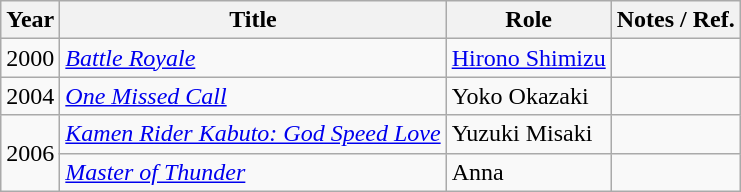<table class="wikitable sortable">
<tr>
<th>Year</th>
<th>Title</th>
<th>Role</th>
<th class = "unsortable">Notes / Ref.</th>
</tr>
<tr>
<td>2000</td>
<td><em><a href='#'>Battle Royale</a></em></td>
<td><a href='#'>Hirono Shimizu</a></td>
<td></td>
</tr>
<tr>
<td>2004</td>
<td><em><a href='#'>One Missed Call</a></em></td>
<td>Yoko Okazaki</td>
<td></td>
</tr>
<tr>
<td rowspan=2>2006</td>
<td><em><a href='#'>Kamen Rider Kabuto: God Speed Love</a></em></td>
<td>Yuzuki Misaki</td>
<td></td>
</tr>
<tr>
<td><em><a href='#'>Master of Thunder</a></em></td>
<td>Anna</td>
<td></td>
</tr>
</table>
